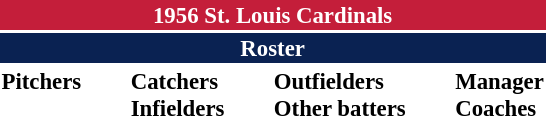<table class="toccolours" style="font-size: 95%;">
<tr>
<th colspan="10" style="background-color: #c41e3a; color: white; text-align: center;">1956 St. Louis Cardinals</th>
</tr>
<tr>
<td colspan="10" style="background-color: #0a2252; color: white; text-align: center;"><strong>Roster</strong></td>
</tr>
<tr>
<td valign="top"><strong>Pitchers</strong><br>

















</td>
<td width="25px"></td>
<td valign="top"><strong>Catchers</strong><br>



<strong>Infielders</strong>











</td>
<td width="25px"></td>
<td valign="top"><strong>Outfielders</strong><br>









<strong>Other batters</strong>
</td>
<td width="25px"></td>
<td valign="top"><strong>Manager</strong><br>
<strong>Coaches</strong>


</td>
</tr>
</table>
